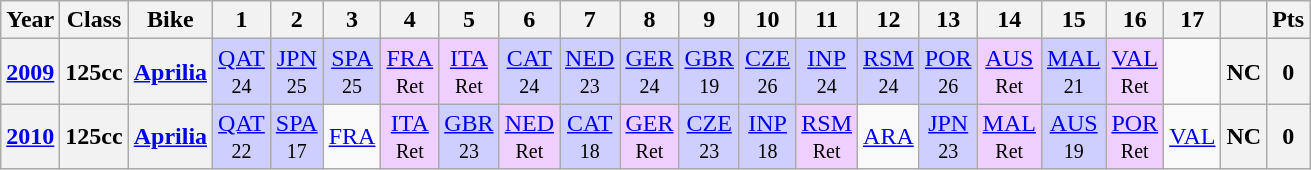<table class="wikitable" style="text-align:center">
<tr>
<th>Year</th>
<th>Class</th>
<th>Bike</th>
<th>1</th>
<th>2</th>
<th>3</th>
<th>4</th>
<th>5</th>
<th>6</th>
<th>7</th>
<th>8</th>
<th>9</th>
<th>10</th>
<th>11</th>
<th>12</th>
<th>13</th>
<th>14</th>
<th>15</th>
<th>16</th>
<th>17</th>
<th></th>
<th>Pts</th>
</tr>
<tr>
<th><a href='#'>2009</a></th>
<th>125cc</th>
<th><a href='#'>Aprilia</a></th>
<td style="background:#CFCFFF;"><a href='#'>QAT</a><br><small>24</small></td>
<td style="background:#CFCFFF;"><a href='#'>JPN</a><br><small>25</small></td>
<td style="background:#CFCFFF;"><a href='#'>SPA</a><br><small>25</small></td>
<td style="background:#EFCFFF;"><a href='#'>FRA</a><br><small>Ret</small></td>
<td style="background:#EFCFFF;"><a href='#'>ITA</a><br><small>Ret</small></td>
<td style="background:#CFCFFF;"><a href='#'>CAT</a><br><small>24</small></td>
<td style="background:#CFCFFF;"><a href='#'>NED</a><br><small>23</small></td>
<td style="background:#CFCFFF;"><a href='#'>GER</a><br><small>24</small></td>
<td style="background:#CFCFFF;"><a href='#'>GBR</a><br><small>19</small></td>
<td style="background:#CFCFFF;"><a href='#'>CZE</a><br><small>26</small></td>
<td style="background:#CFCFFF;"><a href='#'>INP</a><br><small>24</small></td>
<td style="background:#CFCFFF;"><a href='#'>RSM</a><br><small>24</small></td>
<td style="background:#CFCFFF;"><a href='#'>POR</a><br><small>26</small></td>
<td style="background:#EFCFFF;"><a href='#'>AUS</a><br><small>Ret</small></td>
<td style="background:#CFCFFF;"><a href='#'>MAL</a><br><small>21</small></td>
<td style="background:#EFCFFF;"><a href='#'>VAL</a><br><small>Ret</small></td>
<td></td>
<th>NC</th>
<th>0</th>
</tr>
<tr>
<th><a href='#'>2010</a></th>
<th>125cc</th>
<th><a href='#'>Aprilia</a></th>
<td style="background:#CFCFFF;"><a href='#'>QAT</a><br><small>22</small></td>
<td style="background:#CFCFFF;"><a href='#'>SPA</a><br><small>17</small></td>
<td><a href='#'>FRA</a></td>
<td style="background:#EFCFFF;"><a href='#'>ITA</a><br><small>Ret</small></td>
<td style="background:#CFCFFF;"><a href='#'>GBR</a><br><small>23</small></td>
<td style="background:#EFCFFF;"><a href='#'>NED</a><br><small>Ret</small></td>
<td style="background:#CFCFFF;"><a href='#'>CAT</a><br><small>18</small></td>
<td style="background:#EFCFFF;"><a href='#'>GER</a><br><small>Ret</small></td>
<td style="background:#CFCFFF;"><a href='#'>CZE</a><br><small>23</small></td>
<td style="background:#CFCFFF;"><a href='#'>INP</a><br><small>18</small></td>
<td style="background:#EFCFFF;"><a href='#'>RSM</a><br><small>Ret</small></td>
<td><a href='#'>ARA</a></td>
<td style="background:#CFCFFF;"><a href='#'>JPN</a><br><small>23</small></td>
<td style="background:#EFCFFF;"><a href='#'>MAL</a><br><small>Ret</small></td>
<td style="background:#CFCFFF;"><a href='#'>AUS</a><br><small>19</small></td>
<td style="background:#EFCFFF;"><a href='#'>POR</a><br><small>Ret</small></td>
<td><a href='#'>VAL</a></td>
<th>NC</th>
<th>0</th>
</tr>
</table>
